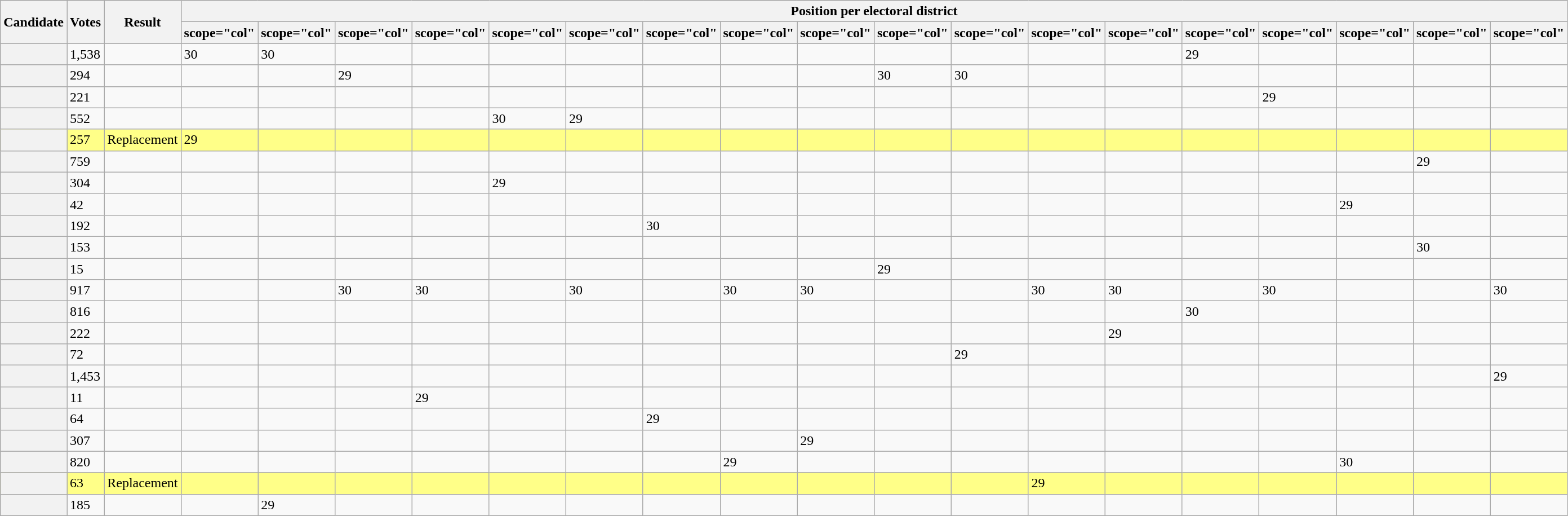<table class="wikitable sortable defaultright col3left">
<tr>
<th scope="col" rowspan="2">Candidate</th>
<th scope="col" rowspan="2">Votes</th>
<th scope="col" rowspan="2">Result</th>
<th scope="col" colspan="18">Position per electoral district</th>
</tr>
<tr>
<th>scope="col" </th>
<th>scope="col" </th>
<th>scope="col" </th>
<th>scope="col" </th>
<th>scope="col" </th>
<th>scope="col" </th>
<th>scope="col" </th>
<th>scope="col" </th>
<th>scope="col" </th>
<th>scope="col" </th>
<th>scope="col" </th>
<th>scope="col" </th>
<th>scope="col" </th>
<th>scope="col" </th>
<th>scope="col" </th>
<th>scope="col" </th>
<th>scope="col" </th>
<th>scope="col" </th>
</tr>
<tr>
<th scope="row"></th>
<td>1,538</td>
<td></td>
<td>30</td>
<td>30</td>
<td></td>
<td></td>
<td></td>
<td></td>
<td></td>
<td></td>
<td></td>
<td></td>
<td></td>
<td></td>
<td></td>
<td>29</td>
<td></td>
<td></td>
<td></td>
<td></td>
</tr>
<tr>
<th scope="row"></th>
<td>294</td>
<td></td>
<td></td>
<td></td>
<td>29</td>
<td></td>
<td></td>
<td></td>
<td></td>
<td></td>
<td></td>
<td>30</td>
<td>30</td>
<td></td>
<td></td>
<td></td>
<td></td>
<td></td>
<td></td>
<td></td>
</tr>
<tr>
<th scope="row"></th>
<td>221</td>
<td></td>
<td></td>
<td></td>
<td></td>
<td></td>
<td></td>
<td></td>
<td></td>
<td></td>
<td></td>
<td></td>
<td></td>
<td></td>
<td></td>
<td></td>
<td>29</td>
<td></td>
<td></td>
<td></td>
</tr>
<tr>
<th scope="row"></th>
<td>552</td>
<td></td>
<td></td>
<td></td>
<td></td>
<td></td>
<td>30</td>
<td>29</td>
<td></td>
<td></td>
<td></td>
<td></td>
<td></td>
<td></td>
<td></td>
<td></td>
<td></td>
<td></td>
<td></td>
<td></td>
</tr>
<tr bgcolor=#FF8>
<th scope="row"></th>
<td>257</td>
<td>Replacement</td>
<td>29</td>
<td></td>
<td></td>
<td></td>
<td></td>
<td></td>
<td></td>
<td></td>
<td></td>
<td></td>
<td></td>
<td></td>
<td></td>
<td></td>
<td></td>
<td></td>
<td></td>
<td></td>
</tr>
<tr>
<th scope="row"></th>
<td>759</td>
<td></td>
<td></td>
<td></td>
<td></td>
<td></td>
<td></td>
<td></td>
<td></td>
<td></td>
<td></td>
<td></td>
<td></td>
<td></td>
<td></td>
<td></td>
<td></td>
<td></td>
<td>29</td>
<td></td>
</tr>
<tr>
<th scope="row"></th>
<td>304</td>
<td></td>
<td></td>
<td></td>
<td></td>
<td></td>
<td>29</td>
<td></td>
<td></td>
<td></td>
<td></td>
<td></td>
<td></td>
<td></td>
<td></td>
<td></td>
<td></td>
<td></td>
<td></td>
<td></td>
</tr>
<tr>
<th scope="row"></th>
<td>42</td>
<td></td>
<td></td>
<td></td>
<td></td>
<td></td>
<td></td>
<td></td>
<td></td>
<td></td>
<td></td>
<td></td>
<td></td>
<td></td>
<td></td>
<td></td>
<td></td>
<td>29</td>
<td></td>
<td></td>
</tr>
<tr>
<th scope="row"></th>
<td>192</td>
<td></td>
<td></td>
<td></td>
<td></td>
<td></td>
<td></td>
<td></td>
<td>30</td>
<td></td>
<td></td>
<td></td>
<td></td>
<td></td>
<td></td>
<td></td>
<td></td>
<td></td>
<td></td>
<td></td>
</tr>
<tr>
<th scope="row"></th>
<td>153</td>
<td></td>
<td></td>
<td></td>
<td></td>
<td></td>
<td></td>
<td></td>
<td></td>
<td></td>
<td></td>
<td></td>
<td></td>
<td></td>
<td></td>
<td></td>
<td></td>
<td></td>
<td>30</td>
<td></td>
</tr>
<tr>
<th scope="row"></th>
<td>15</td>
<td></td>
<td></td>
<td></td>
<td></td>
<td></td>
<td></td>
<td></td>
<td></td>
<td></td>
<td></td>
<td>29</td>
<td></td>
<td></td>
<td></td>
<td></td>
<td></td>
<td></td>
<td></td>
<td></td>
</tr>
<tr>
<th scope="row"></th>
<td>917</td>
<td></td>
<td></td>
<td></td>
<td>30</td>
<td>30</td>
<td></td>
<td>30</td>
<td></td>
<td>30</td>
<td>30</td>
<td></td>
<td></td>
<td>30</td>
<td>30</td>
<td></td>
<td>30</td>
<td></td>
<td></td>
<td>30</td>
</tr>
<tr>
<th scope="row"></th>
<td>816</td>
<td></td>
<td></td>
<td></td>
<td></td>
<td></td>
<td></td>
<td></td>
<td></td>
<td></td>
<td></td>
<td></td>
<td></td>
<td></td>
<td></td>
<td>30</td>
<td></td>
<td></td>
<td></td>
<td></td>
</tr>
<tr>
<th scope="row"></th>
<td>222</td>
<td></td>
<td></td>
<td></td>
<td></td>
<td></td>
<td></td>
<td></td>
<td></td>
<td></td>
<td></td>
<td></td>
<td></td>
<td></td>
<td>29</td>
<td></td>
<td></td>
<td></td>
<td></td>
<td></td>
</tr>
<tr>
<th scope="row"></th>
<td>72</td>
<td></td>
<td></td>
<td></td>
<td></td>
<td></td>
<td></td>
<td></td>
<td></td>
<td></td>
<td></td>
<td></td>
<td>29</td>
<td></td>
<td></td>
<td></td>
<td></td>
<td></td>
<td></td>
<td></td>
</tr>
<tr>
<th scope="row"></th>
<td>1,453</td>
<td></td>
<td></td>
<td></td>
<td></td>
<td></td>
<td></td>
<td></td>
<td></td>
<td></td>
<td></td>
<td></td>
<td></td>
<td></td>
<td></td>
<td></td>
<td></td>
<td></td>
<td></td>
<td>29</td>
</tr>
<tr>
<th scope="row"></th>
<td>11</td>
<td></td>
<td></td>
<td></td>
<td></td>
<td>29</td>
<td></td>
<td></td>
<td></td>
<td></td>
<td></td>
<td></td>
<td></td>
<td></td>
<td></td>
<td></td>
<td></td>
<td></td>
<td></td>
<td></td>
</tr>
<tr>
<th scope="row"></th>
<td>64</td>
<td></td>
<td></td>
<td></td>
<td></td>
<td></td>
<td></td>
<td></td>
<td>29</td>
<td></td>
<td></td>
<td></td>
<td></td>
<td></td>
<td></td>
<td></td>
<td></td>
<td></td>
<td></td>
<td></td>
</tr>
<tr>
<th scope="row"></th>
<td>307</td>
<td></td>
<td></td>
<td></td>
<td></td>
<td></td>
<td></td>
<td></td>
<td></td>
<td></td>
<td>29</td>
<td></td>
<td></td>
<td></td>
<td></td>
<td></td>
<td></td>
<td></td>
<td></td>
<td></td>
</tr>
<tr>
<th scope="row"></th>
<td>820</td>
<td></td>
<td></td>
<td></td>
<td></td>
<td></td>
<td></td>
<td></td>
<td></td>
<td>29</td>
<td></td>
<td></td>
<td></td>
<td></td>
<td></td>
<td></td>
<td></td>
<td>30</td>
<td></td>
<td></td>
</tr>
<tr bgcolor=#FF8>
<th scope="row"></th>
<td>63</td>
<td>Replacement</td>
<td></td>
<td></td>
<td></td>
<td></td>
<td></td>
<td></td>
<td></td>
<td></td>
<td></td>
<td></td>
<td></td>
<td>29</td>
<td></td>
<td></td>
<td></td>
<td></td>
<td></td>
<td></td>
</tr>
<tr>
<th scope="row"></th>
<td>185</td>
<td></td>
<td></td>
<td>29</td>
<td></td>
<td></td>
<td></td>
<td></td>
<td></td>
<td></td>
<td></td>
<td></td>
<td></td>
<td></td>
<td></td>
<td></td>
<td></td>
<td></td>
<td></td>
<td></td>
</tr>
</table>
